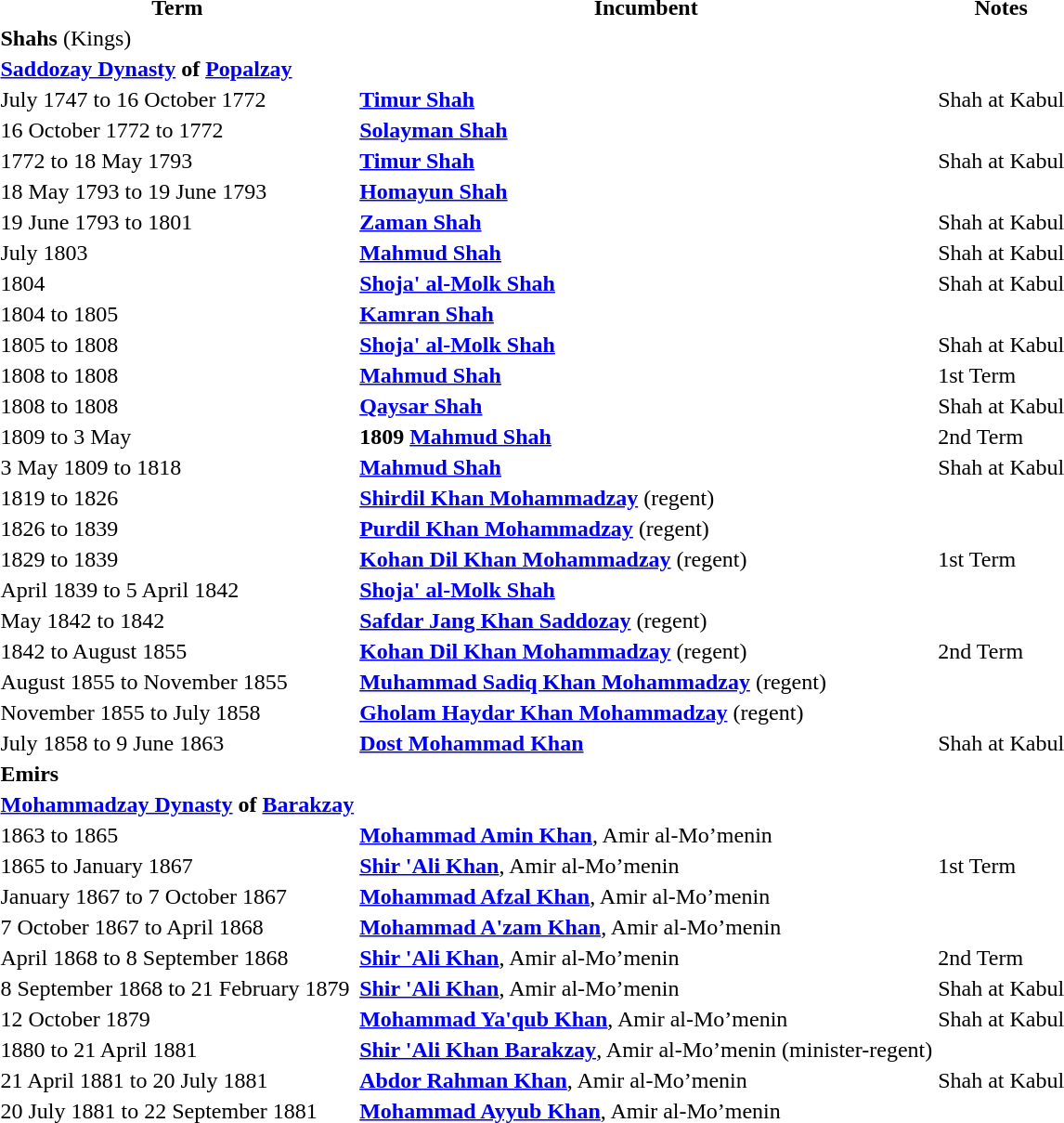<table>
<tr>
<th>Term</th>
<th>Incumbent</th>
<th>Notes</th>
</tr>
<tr>
<td><strong>Shahs</strong> (Kings)</td>
</tr>
<tr>
<td><strong><a href='#'>Saddozay Dynasty</a> of <a href='#'>Popalzay</a></strong></td>
</tr>
<tr>
<td>July 1747 to 16 October 1772</td>
<td><strong><a href='#'>Timur Shah</a></strong></td>
<td>Shah at Kabul</td>
</tr>
<tr>
<td>16 October 1772 to 1772</td>
<td><strong><a href='#'>Solayman Shah</a></strong></td>
</tr>
<tr>
<td>1772 to 18 May 1793</td>
<td><strong><a href='#'>Timur Shah</a></strong></td>
<td>Shah at Kabul</td>
</tr>
<tr>
<td>18 May 1793 to 19 June 1793</td>
<td><strong><a href='#'>Homayun Shah</a></strong></td>
</tr>
<tr>
<td>19 June 1793 to 1801</td>
<td><strong><a href='#'>Zaman Shah</a></strong></td>
<td>Shah at Kabul</td>
</tr>
<tr>
<td>July 1803</td>
<td><strong><a href='#'>Mahmud Shah</a></strong></td>
<td>Shah at Kabul</td>
</tr>
<tr>
<td>1804</td>
<td><strong><a href='#'>Shoja' al-Molk Shah</a></strong></td>
<td>Shah at Kabul</td>
</tr>
<tr>
<td>1804 to 1805</td>
<td><strong><a href='#'>Kamran Shah</a></strong></td>
</tr>
<tr>
<td>1805 to 1808</td>
<td><strong><a href='#'>Shoja' al-Molk Shah</a></strong></td>
<td>Shah at Kabul</td>
</tr>
<tr>
<td>1808 to 1808</td>
<td><strong><a href='#'>Mahmud Shah</a></strong></td>
<td>1st Term</td>
</tr>
<tr>
<td>1808 to 1808</td>
<td><strong><a href='#'>Qaysar Shah</a></strong></td>
<td>Shah at Kabul</td>
</tr>
<tr>
<td>1809 to 3 May</td>
<td><strong>1809 <a href='#'>Mahmud Shah</a></strong></td>
<td>2nd Term</td>
</tr>
<tr>
<td>3 May 1809 to 1818</td>
<td><strong><a href='#'>Mahmud Shah</a></strong></td>
<td>Shah at Kabul</td>
</tr>
<tr>
<td>1819 to 1826</td>
<td><strong><a href='#'>Shirdil Khan Mohammadzay</a></strong> (regent)</td>
</tr>
<tr>
<td>1826 to 1839</td>
<td><strong><a href='#'>Purdil Khan Mohammadzay</a></strong> (regent)</td>
</tr>
<tr>
<td>1829 to 1839</td>
<td><strong><a href='#'>Kohan Dil Khan Mohammadzay</a></strong> (regent)</td>
<td>1st Term</td>
</tr>
<tr>
<td>April 1839 to 5 April 1842</td>
<td><strong><a href='#'>Shoja' al-Molk Shah</a></strong></td>
</tr>
<tr>
<td>May 1842 to 1842</td>
<td><strong><a href='#'>Safdar Jang Khan Saddozay</a></strong> (regent)</td>
</tr>
<tr>
<td>1842 to August 1855</td>
<td><strong><a href='#'>Kohan Dil Khan Mohammadzay</a></strong> (regent)</td>
<td>2nd Term</td>
</tr>
<tr>
<td>August 1855 to November 1855</td>
<td><strong><a href='#'>Muhammad Sadiq Khan Mohammadzay</a></strong> (regent)</td>
</tr>
<tr>
<td>November 1855 to July 1858</td>
<td><strong><a href='#'>Gholam Haydar Khan Mohammadzay</a></strong> (regent)</td>
</tr>
<tr>
<td>July 1858 to 9 June 1863</td>
<td><strong><a href='#'>Dost Mohammad Khan</a></strong></td>
<td>Shah at Kabul</td>
</tr>
<tr>
<td><strong>Emirs</strong></td>
</tr>
<tr>
<td><strong><a href='#'>Mohammadzay Dynasty</a> of <a href='#'>Barakzay</a></strong></td>
</tr>
<tr>
<td>1863 to 1865</td>
<td><strong><a href='#'>Mohammad Amin Khan</a></strong>, Amir al-Mo’menin</td>
</tr>
<tr>
<td>1865 to January 1867</td>
<td><strong><a href='#'>Shir 'Ali Khan</a></strong>, Amir al-Mo’menin</td>
<td>1st Term</td>
</tr>
<tr>
<td>January 1867 to 7 October 1867</td>
<td><strong><a href='#'>Mohammad Afzal Khan</a></strong>, Amir al-Mo’menin</td>
</tr>
<tr>
<td>7 October 1867 to April 1868</td>
<td><strong><a href='#'>Mohammad A'zam Khan</a></strong>, Amir al-Mo’menin</td>
</tr>
<tr>
<td>April 1868 to 8 September 1868</td>
<td><strong><a href='#'>Shir 'Ali Khan</a></strong>, Amir al-Mo’menin</td>
<td>2nd Term</td>
</tr>
<tr>
<td>8 September 1868 to 21 February 1879</td>
<td><strong><a href='#'>Shir 'Ali Khan</a></strong>, Amir al-Mo’menin</td>
<td>Shah at Kabul</td>
</tr>
<tr>
<td>12 October 1879</td>
<td><strong><a href='#'>Mohammad Ya'qub Khan</a></strong>, Amir al-Mo’menin</td>
<td>Shah at Kabul</td>
</tr>
<tr>
<td>1880 to 21 April 1881</td>
<td><strong><a href='#'>Shir 'Ali Khan Barakzay</a></strong>, Amir al-Mo’menin  (minister-regent)</td>
</tr>
<tr>
<td>21 April 1881 to 20 July 1881</td>
<td><strong><a href='#'>Abdor Rahman Khan</a></strong>, Amir al-Mo’menin</td>
<td>Shah at Kabul</td>
</tr>
<tr>
<td>20 July 1881 to 22 September 1881</td>
<td><strong><a href='#'>Mohammad Ayyub Khan</a></strong>, Amir al-Mo’menin</td>
</tr>
</table>
